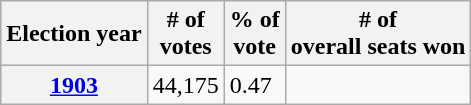<table class=wikitable>
<tr>
<th>Election year</th>
<th># of<br>votes</th>
<th>% of<br>vote</th>
<th># of<br>overall seats won</th>
</tr>
<tr>
<th><a href='#'>1903</a></th>
<td>44,175</td>
<td>0.47</td>
<td></td>
</tr>
</table>
